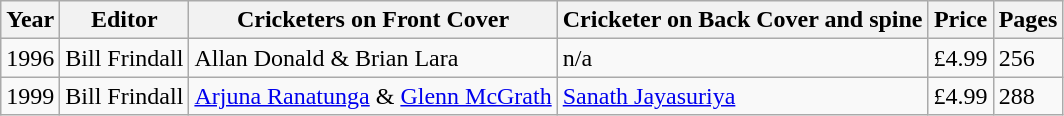<table class="wikitable">
<tr>
<th>Year</th>
<th>Editor</th>
<th>Cricketers on Front Cover</th>
<th>Cricketer on Back Cover and spine</th>
<th>Price</th>
<th>Pages</th>
</tr>
<tr>
<td>1996</td>
<td>Bill Frindall</td>
<td>Allan Donald & Brian Lara</td>
<td>n/a</td>
<td>£4.99</td>
<td>256</td>
</tr>
<tr>
<td>1999</td>
<td>Bill Frindall</td>
<td><a href='#'>Arjuna Ranatunga</a> & <a href='#'>Glenn McGrath</a></td>
<td><a href='#'>Sanath Jayasuriya</a></td>
<td>£4.99</td>
<td>288</td>
</tr>
</table>
